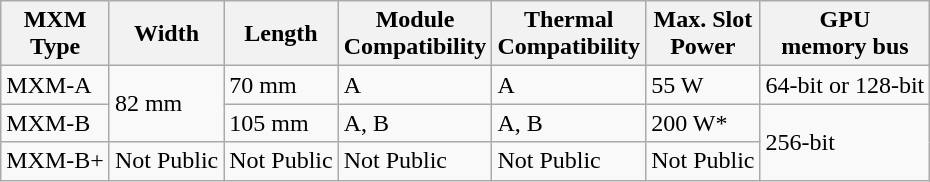<table class="wikitable">
<tr>
<th>MXM<br>Type</th>
<th>Width</th>
<th>Length</th>
<th>Module<br>Compatibility</th>
<th>Thermal<br>Compatibility</th>
<th>Max. Slot<br>Power</th>
<th>GPU<br>memory bus</th>
</tr>
<tr>
<td>MXM-A</td>
<td rowspan="2">82 mm</td>
<td>70 mm</td>
<td>A</td>
<td>A</td>
<td>55 W</td>
<td>64-bit or 128-bit</td>
</tr>
<tr>
<td>MXM-B</td>
<td>105 mm</td>
<td>A, B</td>
<td>A, B</td>
<td>200 W*</td>
<td rowspan="2">256-bit</td>
</tr>
<tr>
<td>MXM-B+</td>
<td>Not Public</td>
<td>Not Public</td>
<td>Not Public</td>
<td>Not Public</td>
<td>Not Public</td>
</tr>
</table>
